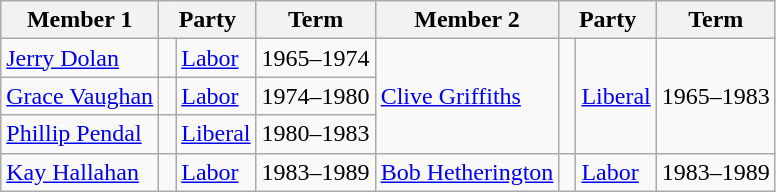<table class="wikitable">
<tr>
<th>Member 1</th>
<th colspan=2>Party</th>
<th>Term</th>
<th>Member 2</th>
<th colspan=2>Party</th>
<th>Term</th>
</tr>
<tr>
<td><a href='#'>Jerry Dolan</a></td>
<td> </td>
<td><a href='#'>Labor</a></td>
<td>1965–1974</td>
<td rowspan=3><a href='#'>Clive Griffiths</a></td>
<td rowspan=3 > </td>
<td rowspan=3><a href='#'>Liberal</a></td>
<td rowspan=3>1965–1983</td>
</tr>
<tr>
<td><a href='#'>Grace Vaughan</a></td>
<td> </td>
<td><a href='#'>Labor</a></td>
<td>1974–1980</td>
</tr>
<tr>
<td><a href='#'>Phillip Pendal</a></td>
<td> </td>
<td><a href='#'>Liberal</a></td>
<td>1980–1983</td>
</tr>
<tr>
<td><a href='#'>Kay Hallahan</a></td>
<td> </td>
<td><a href='#'>Labor</a></td>
<td>1983–1989</td>
<td><a href='#'>Bob Hetherington</a></td>
<td> </td>
<td><a href='#'>Labor</a></td>
<td>1983–1989</td>
</tr>
</table>
